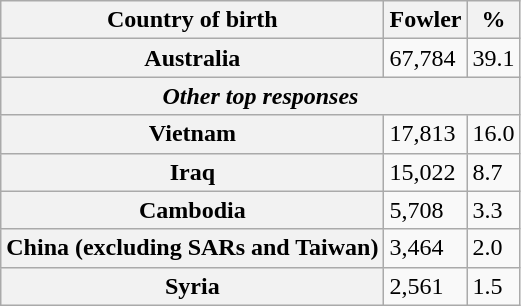<table class="wikitable">
<tr>
<th>Country of birth</th>
<th>Fowler</th>
<th>%</th>
</tr>
<tr>
<th>Australia</th>
<td>67,784</td>
<td>39.1</td>
</tr>
<tr>
<th colspan="3"><em>Other top responses</em></th>
</tr>
<tr>
<th>Vietnam</th>
<td>17,813</td>
<td>16.0</td>
</tr>
<tr>
<th>Iraq</th>
<td>15,022</td>
<td>8.7</td>
</tr>
<tr>
<th>Cambodia</th>
<td>5,708</td>
<td>3.3</td>
</tr>
<tr>
<th>China (excluding SARs and Taiwan)</th>
<td>3,464</td>
<td>2.0</td>
</tr>
<tr>
<th>Syria</th>
<td>2,561</td>
<td>1.5</td>
</tr>
</table>
